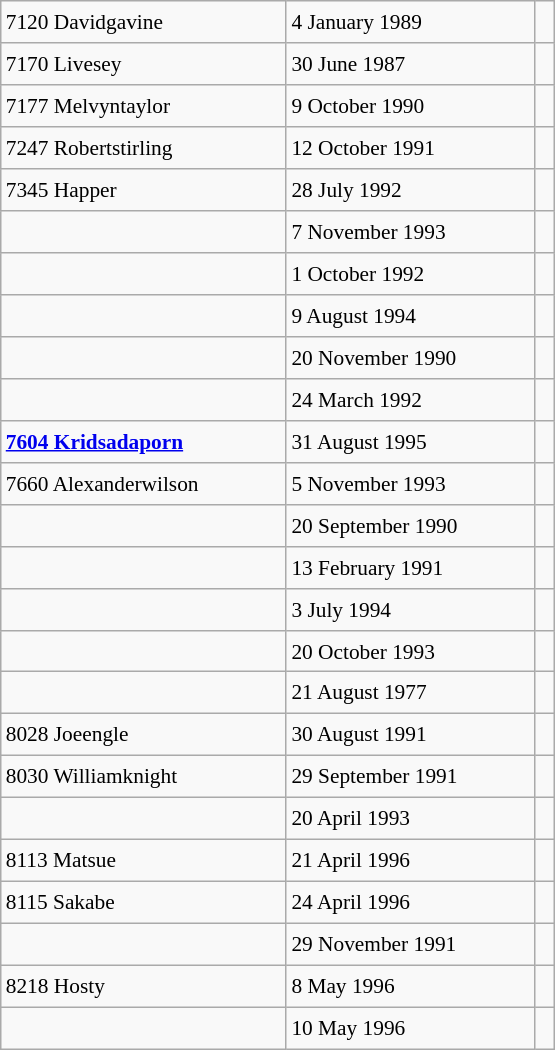<table class="wikitable" style="font-size: 89%; float: left; width: 26em; margin-right: 1em; height: 700px">
<tr>
<td>7120 Davidgavine</td>
<td>4 January 1989</td>
<td></td>
</tr>
<tr>
<td>7170 Livesey</td>
<td>30 June 1987</td>
<td></td>
</tr>
<tr>
<td>7177 Melvyntaylor</td>
<td>9 October 1990</td>
<td></td>
</tr>
<tr>
<td>7247 Robertstirling</td>
<td>12 October 1991</td>
<td></td>
</tr>
<tr>
<td>7345 Happer</td>
<td>28 July 1992</td>
<td></td>
</tr>
<tr>
<td></td>
<td>7 November 1993</td>
<td></td>
</tr>
<tr>
<td><strong></strong></td>
<td>1 October 1992</td>
<td></td>
</tr>
<tr>
<td><strong></strong></td>
<td>9 August 1994</td>
<td></td>
</tr>
<tr>
<td></td>
<td>20 November 1990</td>
<td></td>
</tr>
<tr>
<td></td>
<td>24 March 1992</td>
<td></td>
</tr>
<tr>
<td><strong><a href='#'>7604 Kridsadaporn</a></strong></td>
<td>31 August 1995</td>
<td></td>
</tr>
<tr>
<td>7660 Alexanderwilson</td>
<td>5 November 1993</td>
<td></td>
</tr>
<tr>
<td></td>
<td>20 September 1990</td>
<td></td>
</tr>
<tr>
<td></td>
<td>13 February 1991</td>
<td></td>
</tr>
<tr>
<td></td>
<td>3 July 1994</td>
<td></td>
</tr>
<tr>
<td><strong></strong></td>
<td>20 October 1993</td>
<td></td>
</tr>
<tr>
<td></td>
<td>21 August 1977</td>
<td></td>
</tr>
<tr>
<td>8028 Joeengle</td>
<td>30 August 1991</td>
<td></td>
</tr>
<tr>
<td>8030 Williamknight</td>
<td>29 September 1991</td>
<td></td>
</tr>
<tr>
<td></td>
<td>20 April 1993</td>
<td></td>
</tr>
<tr>
<td>8113 Matsue</td>
<td>21 April 1996</td>
<td> </td>
</tr>
<tr>
<td>8115 Sakabe</td>
<td>24 April 1996</td>
<td> </td>
</tr>
<tr>
<td></td>
<td>29 November 1991</td>
<td></td>
</tr>
<tr>
<td>8218 Hosty</td>
<td>8 May 1996</td>
<td></td>
</tr>
<tr>
<td></td>
<td>10 May 1996</td>
<td> </td>
</tr>
</table>
